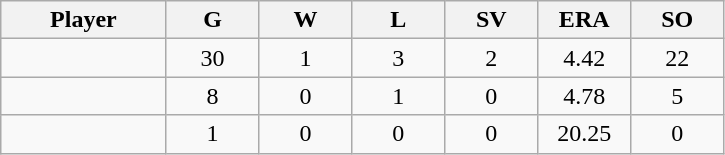<table class="wikitable sortable">
<tr>
<th bgcolor="#DDDDFF" width="16%">Player</th>
<th bgcolor="#DDDDFF" width="9%">G</th>
<th bgcolor="#DDDDFF" width="9%">W</th>
<th bgcolor="#DDDDFF" width="9%">L</th>
<th bgcolor="#DDDDFF" width="9%">SV</th>
<th bgcolor="#DDDDFF" width="9%">ERA</th>
<th bgcolor="#DDDDFF" width="9%">SO</th>
</tr>
<tr align="center">
<td></td>
<td>30</td>
<td>1</td>
<td>3</td>
<td>2</td>
<td>4.42</td>
<td>22</td>
</tr>
<tr align="center">
<td></td>
<td>8</td>
<td>0</td>
<td>1</td>
<td>0</td>
<td>4.78</td>
<td>5</td>
</tr>
<tr align="center">
<td></td>
<td>1</td>
<td>0</td>
<td>0</td>
<td>0</td>
<td>20.25</td>
<td>0</td>
</tr>
</table>
